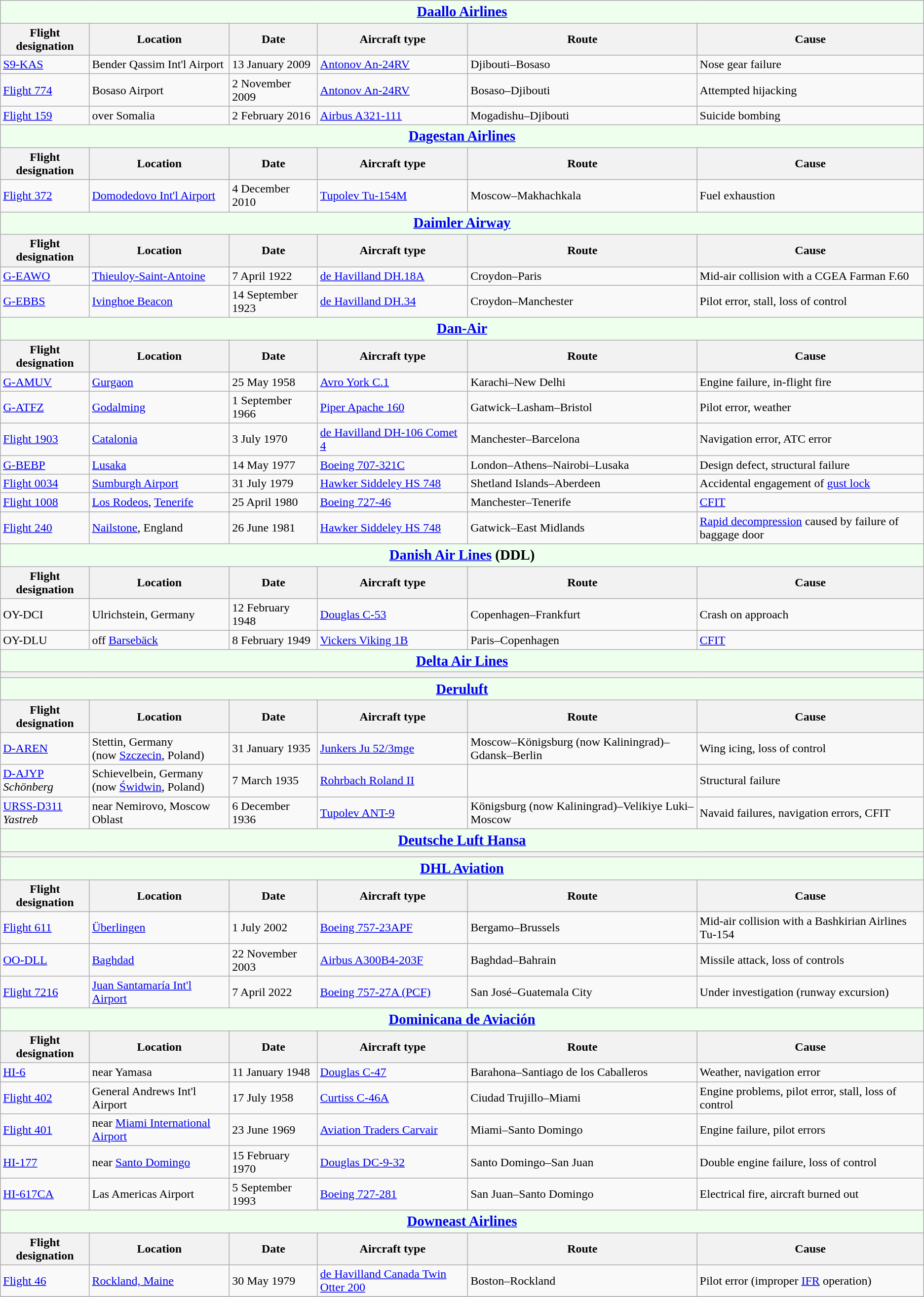<table class="wikitable">
<tr>
<th colspan="6" style="background-color:#efe;font-size:120%;"><a href='#'>Daallo Airlines</a></th>
</tr>
<tr>
<th>Flight designation</th>
<th>Location</th>
<th>Date</th>
<th>Aircraft type</th>
<th>Route</th>
<th>Cause</th>
</tr>
<tr>
<td><a href='#'>S9-KAS</a></td>
<td>Bender Qassim Int'l Airport</td>
<td>13 January 2009</td>
<td><a href='#'>Antonov An-24RV</a></td>
<td>Djibouti–Bosaso</td>
<td>Nose gear failure</td>
</tr>
<tr>
<td><a href='#'>Flight 774</a></td>
<td>Bosaso Airport</td>
<td>2 November 2009</td>
<td><a href='#'>Antonov An-24RV</a></td>
<td>Bosaso–Djibouti</td>
<td>Attempted hijacking</td>
</tr>
<tr>
<td><a href='#'>Flight 159</a></td>
<td>over Somalia</td>
<td>2 February 2016</td>
<td><a href='#'>Airbus A321-111</a></td>
<td>Mogadishu–Djibouti</td>
<td>Suicide bombing</td>
</tr>
<tr>
<th colspan="6" style="background-color:#efe;font-size:120%;"><a href='#'>Dagestan Airlines</a></th>
</tr>
<tr>
<th>Flight designation</th>
<th>Location</th>
<th>Date</th>
<th>Aircraft type</th>
<th>Route</th>
<th>Cause</th>
</tr>
<tr>
<td><a href='#'>Flight 372</a></td>
<td><a href='#'>Domodedovo Int'l Airport</a></td>
<td>4 December 2010</td>
<td><a href='#'>Tupolev Tu-154M</a></td>
<td>Moscow–Makhachkala</td>
<td>Fuel exhaustion</td>
</tr>
<tr>
<th colspan="6" style="background-color:#efe;font-size:120%;"><a href='#'>Daimler Airway</a></th>
</tr>
<tr>
<th>Flight designation</th>
<th>Location</th>
<th>Date</th>
<th>Aircraft type</th>
<th>Route</th>
<th>Cause</th>
</tr>
<tr>
<td><a href='#'>G-EAWO</a></td>
<td><a href='#'>Thieuloy-Saint-Antoine</a></td>
<td>7 April 1922</td>
<td><a href='#'>de Havilland DH.18A</a></td>
<td>Croydon–Paris</td>
<td>Mid-air collision with a CGEA Farman F.60</td>
</tr>
<tr>
<td><a href='#'>G-EBBS</a></td>
<td><a href='#'>Ivinghoe Beacon</a></td>
<td>14 September 1923</td>
<td><a href='#'>de Havilland DH.34</a></td>
<td>Croydon–Manchester</td>
<td>Pilot error, stall, loss of control</td>
</tr>
<tr>
<th colspan="6" style="background-color:#efe;font-size:120%;"><a href='#'>Dan-Air</a></th>
</tr>
<tr>
<th>Flight designation</th>
<th>Location</th>
<th>Date</th>
<th>Aircraft type</th>
<th>Route</th>
<th>Cause</th>
</tr>
<tr>
<td><a href='#'>G-AMUV</a></td>
<td><a href='#'>Gurgaon</a></td>
<td>25 May 1958</td>
<td><a href='#'>Avro York C.1</a></td>
<td>Karachi–New Delhi</td>
<td>Engine failure, in-flight fire</td>
</tr>
<tr>
<td><a href='#'>G-ATFZ</a></td>
<td><a href='#'>Godalming</a></td>
<td>1 September 1966</td>
<td><a href='#'>Piper Apache 160</a></td>
<td>Gatwick–Lasham–Bristol</td>
<td>Pilot error, weather</td>
</tr>
<tr>
<td><a href='#'>Flight 1903</a></td>
<td><a href='#'>Catalonia</a></td>
<td>3 July 1970</td>
<td><a href='#'>de Havilland DH-106 Comet 4</a></td>
<td>Manchester–Barcelona</td>
<td>Navigation error, ATC error</td>
</tr>
<tr>
<td><a href='#'>G-BEBP</a></td>
<td><a href='#'>Lusaka</a></td>
<td>14 May 1977</td>
<td><a href='#'>Boeing 707-321C</a></td>
<td>London–Athens–Nairobi–Lusaka</td>
<td>Design defect, structural failure</td>
</tr>
<tr>
<td><a href='#'>Flight 0034</a></td>
<td><a href='#'>Sumburgh Airport</a></td>
<td>31 July 1979</td>
<td><a href='#'>Hawker Siddeley HS 748</a></td>
<td>Shetland Islands–Aberdeen</td>
<td>Accidental engagement of <a href='#'>gust lock</a></td>
</tr>
<tr>
<td><a href='#'>Flight 1008</a></td>
<td><a href='#'>Los Rodeos</a>, <a href='#'>Tenerife</a></td>
<td>25 April 1980</td>
<td><a href='#'>Boeing 727-46</a></td>
<td>Manchester–Tenerife</td>
<td><a href='#'>CFIT</a></td>
</tr>
<tr>
<td><a href='#'>Flight 240</a></td>
<td><a href='#'>Nailstone</a>, England</td>
<td>26 June 1981</td>
<td><a href='#'>Hawker Siddeley HS 748</a></td>
<td>Gatwick–East Midlands</td>
<td><a href='#'>Rapid decompression</a> caused by failure of baggage door</td>
</tr>
<tr>
<th colspan="6" style="background-color:#efe;font-size:120%;"><a href='#'>Danish Air Lines</a> (DDL)</th>
</tr>
<tr>
<th>Flight designation</th>
<th>Location</th>
<th>Date</th>
<th>Aircraft type</th>
<th>Route</th>
<th>Cause</th>
</tr>
<tr>
<td>OY-DCI</td>
<td>Ulrichstein, Germany</td>
<td>12 February 1948</td>
<td><a href='#'>Douglas C-53</a></td>
<td>Copenhagen–Frankfurt</td>
<td>Crash on approach</td>
</tr>
<tr>
<td>OY-DLU</td>
<td>off <a href='#'>Barsebäck</a></td>
<td>8 February 1949</td>
<td><a href='#'>Vickers Viking 1B</a></td>
<td>Paris–Copenhagen</td>
<td><a href='#'>CFIT</a></td>
</tr>
<tr>
<th colspan="6" style="background-color:#efe;font-size:120%;"><a href='#'>Delta Air Lines</a></th>
</tr>
<tr>
<th colspan="6"></th>
</tr>
<tr>
<th colspan="6" style="background-color:#efe;font-size:120%;"><a href='#'>Deruluft</a></th>
</tr>
<tr>
<th>Flight designation</th>
<th>Location</th>
<th>Date</th>
<th>Aircraft type</th>
<th>Route</th>
<th>Cause</th>
</tr>
<tr>
<td><a href='#'>D-AREN</a></td>
<td>Stettin, Germany<br>(now <a href='#'>Szczecin</a>, Poland)</td>
<td>31 January 1935</td>
<td><a href='#'>Junkers Ju 52/3mge</a></td>
<td>Moscow–Königsburg (now Kaliningrad)–Gdansk–Berlin</td>
<td>Wing icing, loss of control</td>
</tr>
<tr>
<td><a href='#'>D-AJYP</a><br><em>Schönberg</em></td>
<td>Schievelbein, Germany<br>(now <a href='#'>Świdwin</a>, Poland)</td>
<td>7 March 1935</td>
<td><a href='#'>Rohrbach Roland II</a></td>
<td></td>
<td>Structural failure</td>
</tr>
<tr>
<td><a href='#'>URSS-D311</a><br><em>Yastreb</em></td>
<td>near Nemirovo, Moscow Oblast</td>
<td>6 December 1936</td>
<td><a href='#'>Tupolev ANT-9</a></td>
<td>Königsburg (now Kaliningrad)–Velikiye Luki–Moscow</td>
<td>Navaid failures, navigation errors, CFIT</td>
</tr>
<tr>
<th colspan="6" style="background-color:#efe;font-size:120%;"><a href='#'>Deutsche Luft Hansa</a></th>
</tr>
<tr>
<th colspan="6"></th>
</tr>
<tr>
<th colspan="6" style="background-color:#efe;font-size:120%;"><a href='#'>DHL Aviation</a></th>
</tr>
<tr>
<th>Flight designation</th>
<th>Location</th>
<th>Date</th>
<th>Aircraft type</th>
<th>Route</th>
<th>Cause</th>
</tr>
<tr>
<td><a href='#'>Flight 611</a></td>
<td><a href='#'>Überlingen</a></td>
<td>1 July 2002</td>
<td><a href='#'>Boeing 757-23APF</a></td>
<td>Bergamo–Brussels</td>
<td>Mid-air collision with a Bashkirian Airlines Tu-154</td>
</tr>
<tr>
<td><a href='#'>OO-DLL</a></td>
<td><a href='#'>Baghdad</a></td>
<td>22 November 2003</td>
<td><a href='#'>Airbus A300B4-203F</a></td>
<td>Baghdad–Bahrain</td>
<td>Missile attack, loss of controls</td>
</tr>
<tr>
<td><a href='#'>Flight 7216</a></td>
<td><a href='#'>Juan Santamaría Int'l Airport</a></td>
<td>7 April 2022</td>
<td><a href='#'>Boeing 757-27A (PCF)</a></td>
<td>San José–Guatemala City</td>
<td>Under investigation (runway excursion)</td>
</tr>
<tr>
<th colspan="6" style="background-color:#efe;font-size:120%;"><a href='#'>Dominicana de Aviación</a></th>
</tr>
<tr>
<th>Flight designation</th>
<th>Location</th>
<th>Date</th>
<th>Aircraft type</th>
<th>Route</th>
<th>Cause</th>
</tr>
<tr>
<td><a href='#'>HI-6</a></td>
<td>near Yamasa</td>
<td>11 January 1948</td>
<td><a href='#'>Douglas C-47</a></td>
<td>Barahona–Santiago de los Caballeros</td>
<td>Weather, navigation error</td>
</tr>
<tr>
<td><a href='#'>Flight 402</a></td>
<td>General Andrews Int'l Airport</td>
<td>17 July 1958</td>
<td><a href='#'>Curtiss C-46A</a></td>
<td>Ciudad Trujillo–Miami</td>
<td>Engine problems, pilot error, stall, loss of control</td>
</tr>
<tr>
<td><a href='#'>Flight 401</a></td>
<td>near <a href='#'>Miami International Airport</a></td>
<td>23 June 1969</td>
<td><a href='#'>Aviation Traders Carvair</a></td>
<td>Miami–Santo Domingo</td>
<td>Engine failure, pilot errors</td>
</tr>
<tr>
<td><a href='#'>HI-177</a></td>
<td>near <a href='#'>Santo Domingo</a></td>
<td>15 February 1970</td>
<td><a href='#'>Douglas DC-9-32</a></td>
<td>Santo Domingo–San Juan</td>
<td>Double engine failure, loss of control</td>
</tr>
<tr>
<td><a href='#'>HI-617CA</a></td>
<td>Las Americas Airport</td>
<td>5 September 1993</td>
<td><a href='#'>Boeing 727-281</a></td>
<td>San Juan–Santo Domingo</td>
<td>Electrical fire, aircraft burned out</td>
</tr>
<tr>
<th colspan="6" style="background-color:#efe;font-size:120%;"><a href='#'>Downeast Airlines</a></th>
</tr>
<tr>
<th>Flight designation</th>
<th>Location</th>
<th>Date</th>
<th>Aircraft type</th>
<th>Route</th>
<th>Cause</th>
</tr>
<tr>
<td><a href='#'>Flight 46</a></td>
<td><a href='#'>Rockland, Maine</a></td>
<td>30 May 1979</td>
<td><a href='#'>de Havilland Canada Twin Otter 200</a></td>
<td>Boston–Rockland</td>
<td>Pilot error (improper <a href='#'>IFR</a> operation)</td>
</tr>
<tr>
</tr>
</table>
